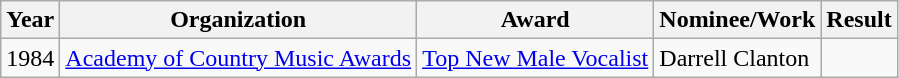<table class="wikitable">
<tr>
<th>Year</th>
<th>Organization</th>
<th>Award</th>
<th>Nominee/Work</th>
<th>Result</th>
</tr>
<tr>
<td>1984</td>
<td><a href='#'>Academy of Country Music Awards</a></td>
<td><a href='#'>Top New Male Vocalist</a></td>
<td>Darrell Clanton</td>
<td></td>
</tr>
</table>
